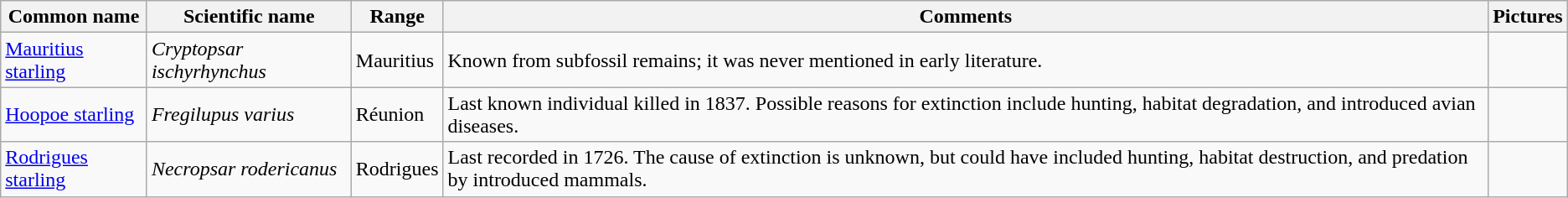<table class="wikitable sortable">
<tr>
<th>Common name</th>
<th>Scientific name</th>
<th>Range</th>
<th class="unsortable">Comments</th>
<th class="unsortable">Pictures</th>
</tr>
<tr>
<td><a href='#'>Mauritius starling</a></td>
<td><em>Cryptopsar ischyrhynchus</em></td>
<td>Mauritius</td>
<td>Known from subfossil remains; it was never mentioned in early literature.</td>
<td></td>
</tr>
<tr>
<td><a href='#'>Hoopoe starling</a></td>
<td><em>Fregilupus varius</em></td>
<td>Réunion</td>
<td>Last known individual killed in 1837. Possible reasons for extinction include hunting, habitat degradation, and introduced avian diseases.</td>
<td></td>
</tr>
<tr>
<td><a href='#'>Rodrigues starling</a></td>
<td><em>Necropsar rodericanus</em></td>
<td>Rodrigues</td>
<td>Last recorded in 1726. The cause of extinction is unknown, but could have included hunting, habitat destruction, and predation by introduced mammals.</td>
<td></td>
</tr>
</table>
